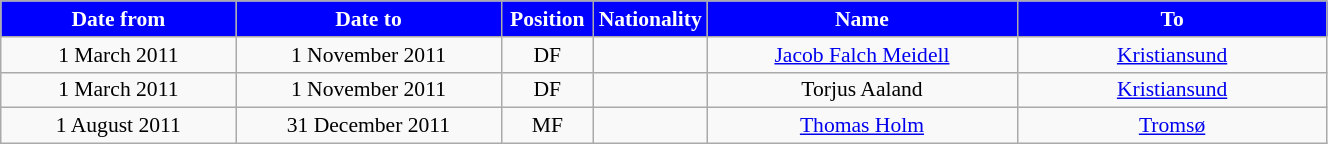<table class="wikitable"  style="text-align:center; font-size:90%; ">
<tr>
<th style="background:#00f; color:white; width:150px;">Date from</th>
<th style="background:#00f; color:white; width:170px;">Date to</th>
<th style="background:#00f; color:white; width:55px;">Position</th>
<th style="background:#00f; color:white; width:55px;">Nationality</th>
<th style="background:#00f; color:white; width:200px;">Name</th>
<th style="background:#00f; color:white; width:200px;">To</th>
</tr>
<tr>
<td>1 March 2011</td>
<td>1 November 2011</td>
<td>DF</td>
<td></td>
<td><a href='#'>Jacob Falch Meidell</a></td>
<td> <a href='#'>Kristiansund</a></td>
</tr>
<tr>
<td>1 March 2011</td>
<td>1 November 2011</td>
<td>DF</td>
<td></td>
<td>Torjus Aaland</td>
<td> <a href='#'>Kristiansund</a></td>
</tr>
<tr>
<td>1 August 2011</td>
<td>31 December 2011</td>
<td>MF</td>
<td></td>
<td><a href='#'>Thomas Holm</a></td>
<td> <a href='#'>Tromsø</a></td>
</tr>
</table>
